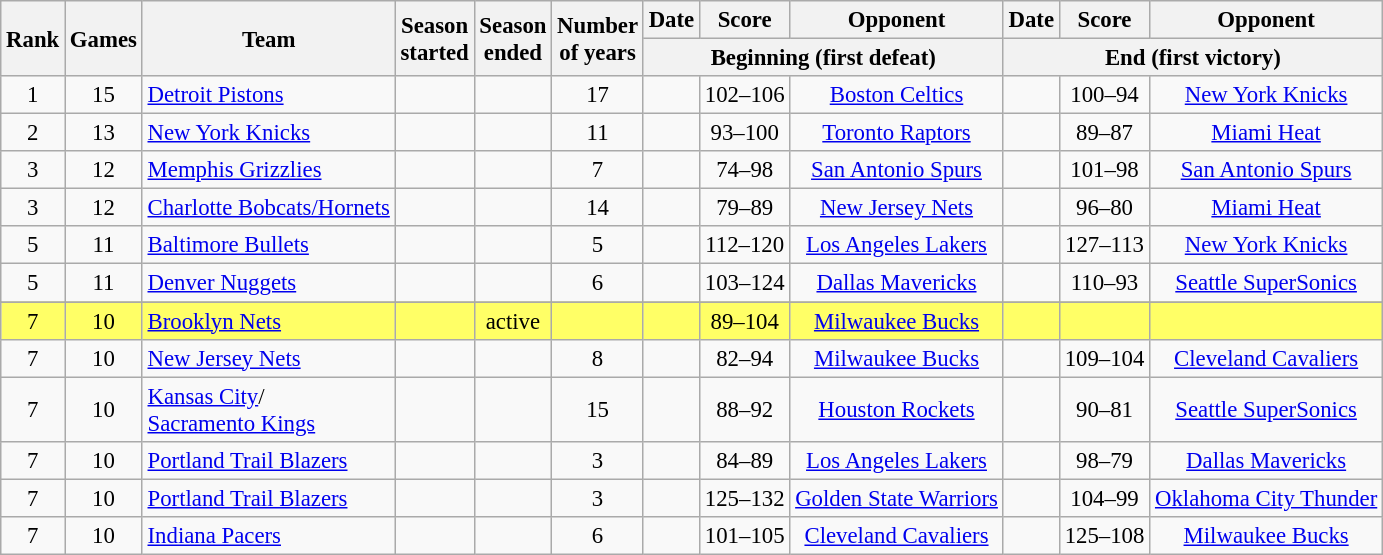<table class="wikitable sortable" style="font-size:95%">
<tr>
<th rowspan="2">Rank</th>
<th rowspan="2">Games</th>
<th rowspan="2">Team</th>
<th rowspan="2">Season<br>started</th>
<th rowspan="2">Season<br>ended</th>
<th rowspan="2">Number<br>of years</th>
<th>Date</th>
<th class="unsortable">Score</th>
<th>Opponent</th>
<th>Date</th>
<th class="unsortable">Score</th>
<th>Opponent</th>
</tr>
<tr class="unsortable">
<th colspan="3">Beginning (first defeat)</th>
<th colspan="3">End (first victory)</th>
</tr>
<tr>
<td align=center>1</td>
<td align=center>15</td>
<td><a href='#'>Detroit Pistons</a></td>
<td align=center></td>
<td align=center></td>
<td align=center>17</td>
<td align=center></td>
<td align=center>102–106</td>
<td align=center><a href='#'>Boston Celtics</a></td>
<td align=center></td>
<td align=center>100–94</td>
<td align=center><a href='#'>New York Knicks</a></td>
</tr>
<tr>
<td align=center>2</td>
<td align=center>13</td>
<td><a href='#'>New York Knicks</a></td>
<td align=center></td>
<td align=center></td>
<td align=center>11</td>
<td align=center></td>
<td align=center>93–100</td>
<td align=center><a href='#'>Toronto Raptors</a></td>
<td align=center></td>
<td align=center>89–87</td>
<td align=center><a href='#'>Miami Heat</a></td>
</tr>
<tr>
<td align=center>3 </td>
<td align=center>12</td>
<td><a href='#'>Memphis Grizzlies</a></td>
<td align=center></td>
<td align=center></td>
<td align=center>7</td>
<td align=center></td>
<td align=center>74–98</td>
<td align=center><a href='#'>San Antonio Spurs</a></td>
<td align=center></td>
<td align=center>101–98</td>
<td align=center><a href='#'>San Antonio Spurs</a></td>
</tr>
<tr>
<td align=center>3 </td>
<td align=center>12</td>
<td><a href='#'>Charlotte Bobcats/Hornets</a></td>
<td align=center></td>
<td align=center></td>
<td align=center>14</td>
<td align=center></td>
<td align=center>79–89</td>
<td align=center><a href='#'>New Jersey Nets</a></td>
<td align=center></td>
<td align=center>96–80</td>
<td align=center><a href='#'>Miami Heat</a></td>
</tr>
<tr>
<td align=center>5 </td>
<td align=center>11</td>
<td><a href='#'>Baltimore Bullets</a></td>
<td align=center></td>
<td align=center></td>
<td align=center>5</td>
<td align=center></td>
<td align=center>112–120</td>
<td align=center><a href='#'>Los Angeles Lakers</a></td>
<td align=center></td>
<td align=center>127–113</td>
<td align=center><a href='#'>New York Knicks</a></td>
</tr>
<tr>
<td align=center>5 </td>
<td align=center>11</td>
<td><a href='#'>Denver Nuggets</a></td>
<td align=center></td>
<td align=center></td>
<td align=center>6</td>
<td align=center></td>
<td align=center>103–124</td>
<td align=center><a href='#'>Dallas Mavericks</a></td>
<td align=center></td>
<td align=center>110–93</td>
<td align=center><a href='#'>Seattle SuperSonics</a></td>
</tr>
<tr>
</tr>
<tr style="background:#ffff66;">
<td align=center>7 </td>
<td align=center>10</td>
<td><a href='#'>Brooklyn Nets</a></td>
<td align=center></td>
<td align=center>active</td>
<td align=center></td>
<td align=center></td>
<td align=center>89–104</td>
<td align=center><a href='#'>Milwaukee Bucks</a></td>
<td align=center></td>
<td align=center></td>
<td align=center></td>
</tr>
<tr>
<td align="center">7 </td>
<td align="center">10</td>
<td><a href='#'>New Jersey Nets</a></td>
<td align="center"></td>
<td align="center"></td>
<td align="center">8</td>
<td align="center"></td>
<td align="center">82–94</td>
<td align="center"><a href='#'>Milwaukee Bucks</a></td>
<td align="center"></td>
<td align="center">109–104</td>
<td align="center"><a href='#'>Cleveland Cavaliers</a></td>
</tr>
<tr>
<td align="center">7 </td>
<td align="center">10</td>
<td><a href='#'>Kansas City</a>/<br> <a href='#'>Sacramento Kings</a></td>
<td align="center"></td>
<td align="center"></td>
<td align="center">15</td>
<td align="center"></td>
<td align="center">88–92</td>
<td align="center"><a href='#'>Houston Rockets</a></td>
<td align="center"></td>
<td align="center">90–81</td>
<td align="center"><a href='#'>Seattle SuperSonics</a></td>
</tr>
<tr>
<td align="center">7 </td>
<td align="center">10</td>
<td><a href='#'>Portland Trail Blazers</a></td>
<td align="center"></td>
<td align="center"></td>
<td align="center">3</td>
<td align="center"></td>
<td align="center">84–89</td>
<td align="center"><a href='#'>Los Angeles Lakers</a></td>
<td align="center"></td>
<td align="center">98–79</td>
<td align="center"><a href='#'>Dallas Mavericks</a></td>
</tr>
<tr>
<td align="center">7 </td>
<td align="center">10</td>
<td><a href='#'>Portland Trail Blazers</a></td>
<td align="center"></td>
<td align="center"></td>
<td align="center">3</td>
<td align="center"></td>
<td align="center">125–132</td>
<td align="center"><a href='#'>Golden State Warriors</a></td>
<td align="center"></td>
<td align="center">104–99</td>
<td align="center"><a href='#'>Oklahoma City Thunder</a></td>
</tr>
<tr>
<td align="center">7 </td>
<td align="center">10</td>
<td><a href='#'>Indiana Pacers</a></td>
<td align="center"></td>
<td align="center"></td>
<td align="center">6</td>
<td align="center"></td>
<td align="center">101–105</td>
<td align="center"><a href='#'>Cleveland Cavaliers</a></td>
<td align="center"></td>
<td align="center">125–108</td>
<td align="center"><a href='#'>Milwaukee Bucks</a></td>
</tr>
</table>
